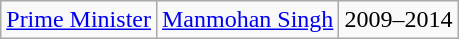<table class="wikitable">
<tr>
<td><a href='#'>Prime Minister</a></td>
<td><a href='#'>Manmohan Singh</a></td>
<td>2009–2014</td>
</tr>
</table>
